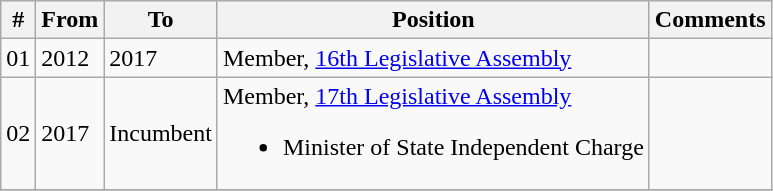<table class="wikitable sortable">
<tr>
<th>#</th>
<th>From</th>
<th>To</th>
<th>Position</th>
<th>Comments</th>
</tr>
<tr>
<td>01</td>
<td>2012</td>
<td>2017</td>
<td>Member, <a href='#'>16th Legislative Assembly</a></td>
<td></td>
</tr>
<tr>
<td>02</td>
<td>2017</td>
<td>Incumbent</td>
<td>Member, <a href='#'>17th Legislative Assembly</a><br><ul><li>Minister of State Independent Charge</li></ul></td>
<td></td>
</tr>
<tr>
</tr>
</table>
